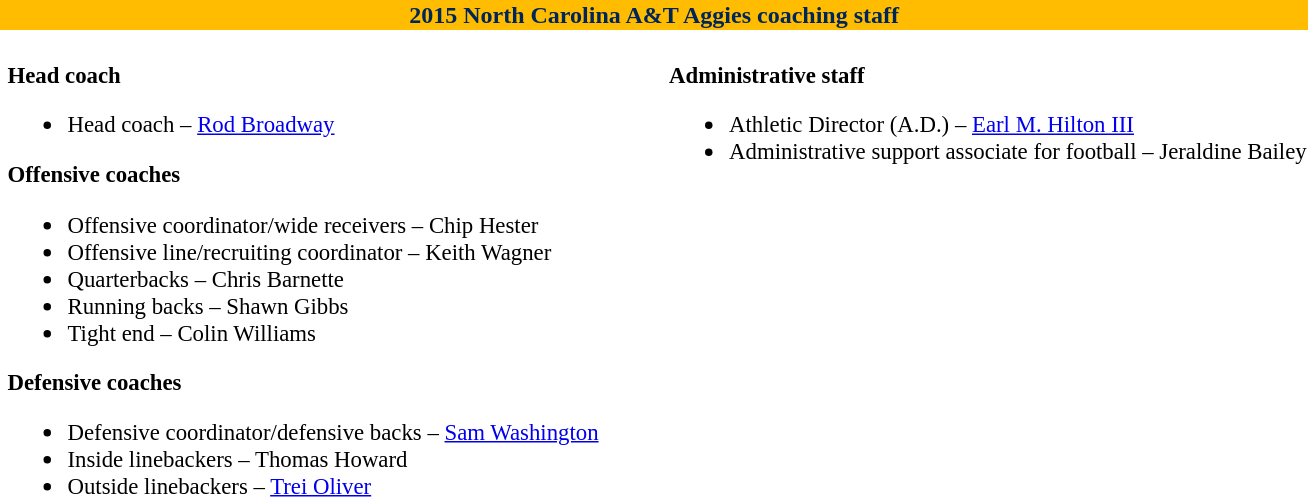<table class="toccolours" style="text-align: left">
<tr>
<th colspan="8" style="background-color: #FFBC00; color:#002659; text-align: center;"><strong>2015 North Carolina A&T Aggies coaching staff</strong></th>
</tr>
<tr>
<td valign = "top"></td>
<td style="font-size: 95%;" valign="top"><br><strong>Head coach</strong><ul><li>Head coach – <a href='#'>Rod Broadway</a></li></ul><strong>Offensive coaches</strong><ul><li>Offensive coordinator/wide receivers – Chip Hester</li><li>Offensive line/recruiting coordinator – Keith Wagner</li><li>Quarterbacks – Chris Barnette</li><li>Running backs – Shawn Gibbs</li><li>Tight end – Colin Williams</li></ul><strong>Defensive coaches</strong><ul><li>Defensive coordinator/defensive backs – <a href='#'>Sam Washington</a></li><li>Inside linebackers – Thomas Howard</li><li>Outside linebackers – <a href='#'>Trei Oliver</a></li></ul></td>
<td width = "35"> </td>
<td valign = "top"></td>
<td style="font-size: 95%;" valign="top"><br><strong>Administrative staff</strong><ul><li>Athletic Director (A.D.) – <a href='#'>Earl M. Hilton III</a></li><li>Administrative support associate for football – Jeraldine Bailey</li></ul></td>
</tr>
</table>
